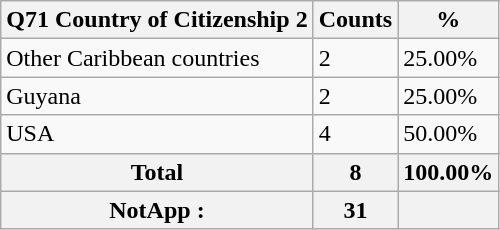<table class="wikitable sortable">
<tr>
<th>Q71 Country of Citizenship 2</th>
<th>Counts</th>
<th>%</th>
</tr>
<tr>
<td>Other Caribbean countries</td>
<td>2</td>
<td>25.00%</td>
</tr>
<tr>
<td>Guyana</td>
<td>2</td>
<td>25.00%</td>
</tr>
<tr>
<td>USA</td>
<td>4</td>
<td>50.00%</td>
</tr>
<tr>
<th>Total</th>
<th>8</th>
<th>100.00%</th>
</tr>
<tr>
<th>NotApp :</th>
<th>31</th>
<th></th>
</tr>
</table>
